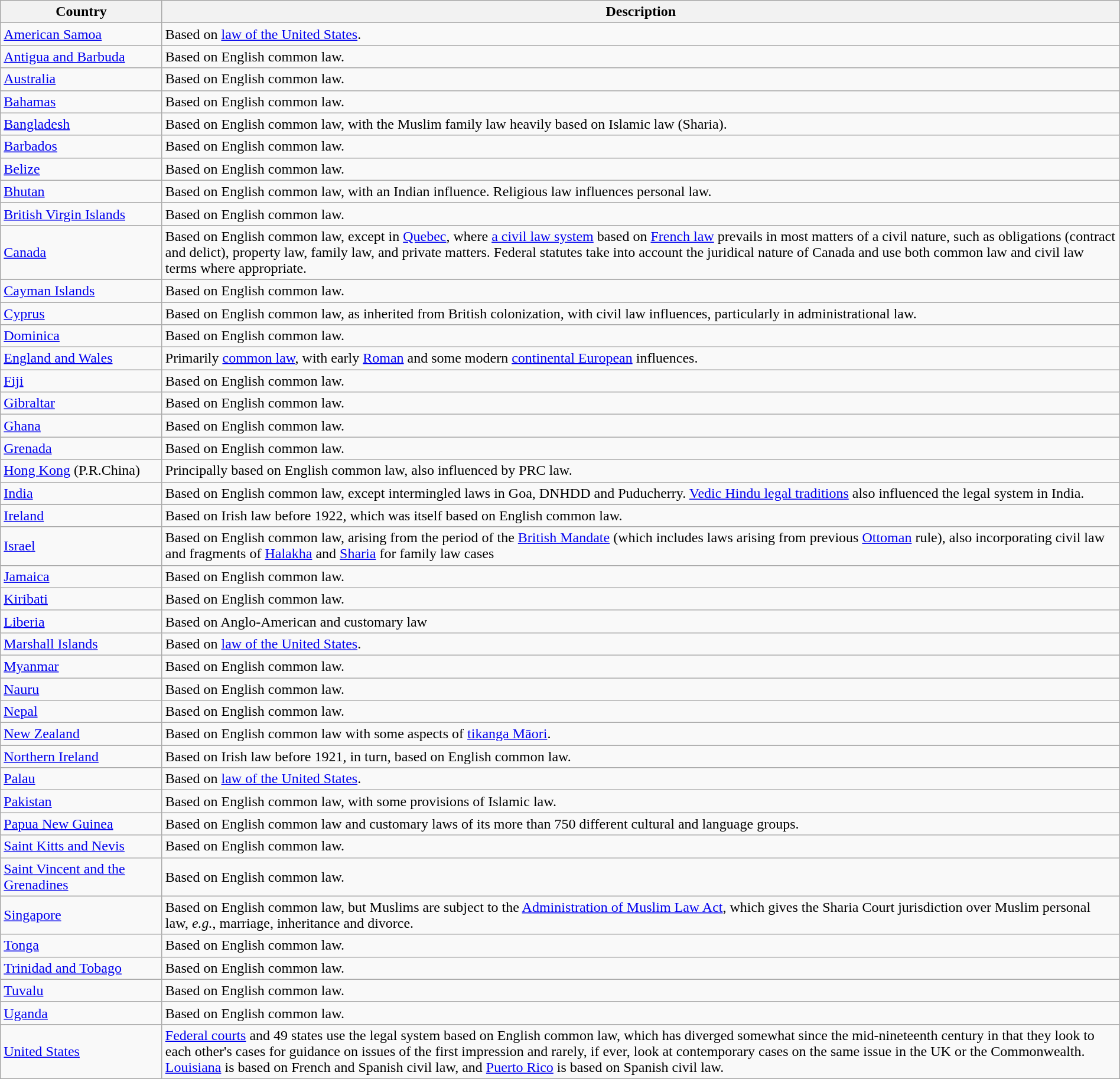<table class="wikitable sortable" style="width:100%;">
<tr>
<th style="width:175px;">Country</th>
<th>Description</th>
</tr>
<tr>
<td> <a href='#'>American Samoa</a></td>
<td>Based on <a href='#'>law of the United States</a>.</td>
</tr>
<tr>
<td> <a href='#'>Antigua and Barbuda</a></td>
<td>Based on English common law.</td>
</tr>
<tr>
<td> <a href='#'>Australia</a></td>
<td>Based on English common law.</td>
</tr>
<tr>
<td> <a href='#'>Bahamas</a></td>
<td>Based on English common law.</td>
</tr>
<tr>
<td> <a href='#'>Bangladesh</a></td>
<td>Based on English common law, with the Muslim family law heavily based on Islamic law (Sharia).</td>
</tr>
<tr>
<td> <a href='#'>Barbados</a></td>
<td>Based on English common law.</td>
</tr>
<tr>
<td> <a href='#'>Belize</a></td>
<td>Based on English common law.</td>
</tr>
<tr>
<td> <a href='#'>Bhutan</a></td>
<td>Based on English common law, with an Indian influence. Religious law influences personal law.</td>
</tr>
<tr>
<td> <a href='#'>British Virgin Islands</a></td>
<td>Based on English common law.</td>
</tr>
<tr>
<td> <a href='#'>Canada</a></td>
<td>Based on English common law, except in  <a href='#'>Quebec</a>, where <a href='#'>a civil law system</a> based on <a href='#'>French law</a> prevails in most matters of a civil nature, such as obligations (contract and delict), property law, family law, and private matters. Federal statutes take into account the juridical nature of Canada and use both common law and civil law terms where appropriate.</td>
</tr>
<tr>
<td> <a href='#'>Cayman Islands</a></td>
<td>Based on English common law.</td>
</tr>
<tr>
<td> <a href='#'>Cyprus</a></td>
<td>Based on English common law, as inherited from British colonization, with civil law influences, particularly in administrational law.</td>
</tr>
<tr>
<td> <a href='#'>Dominica</a></td>
<td>Based on English common law.</td>
</tr>
<tr>
<td>  <a href='#'>England and Wales</a></td>
<td>Primarily <a href='#'>common law</a>, with early <a href='#'>Roman</a> and some modern <a href='#'>continental European</a> influences.</td>
</tr>
<tr>
<td> <a href='#'>Fiji</a></td>
<td>Based on English common law.</td>
</tr>
<tr>
<td> <a href='#'>Gibraltar</a></td>
<td>Based on English common law.</td>
</tr>
<tr>
<td> <a href='#'>Ghana</a></td>
<td>Based on English common law.</td>
</tr>
<tr>
<td> <a href='#'>Grenada</a></td>
<td>Based on English common law.</td>
</tr>
<tr>
<td> <a href='#'>Hong Kong</a> (P.R.China)</td>
<td>Principally based on English common law, also influenced by PRC law.</td>
</tr>
<tr>
<td> <a href='#'>India</a></td>
<td>Based on English common law, except intermingled laws in Goa, DNHDD and Puducherry. <a href='#'>Vedic Hindu legal traditions</a> also influenced the legal system in India.</td>
</tr>
<tr>
<td> <a href='#'>Ireland</a></td>
<td>Based on Irish law before 1922, which was itself based on English common law.</td>
</tr>
<tr>
<td> <a href='#'>Israel</a></td>
<td>Based on English common law, arising from the period of the <a href='#'>British Mandate</a> (which includes laws arising from previous <a href='#'>Ottoman</a> rule), also incorporating civil law and fragments of <a href='#'>Halakha</a> and <a href='#'>Sharia</a> for family law cases</td>
</tr>
<tr>
<td> <a href='#'>Jamaica</a></td>
<td>Based on English common law.</td>
</tr>
<tr>
<td> <a href='#'>Kiribati</a></td>
<td>Based on English common law.</td>
</tr>
<tr>
<td> <a href='#'>Liberia</a></td>
<td>Based on Anglo-American and customary law</td>
</tr>
<tr>
<td> <a href='#'>Marshall Islands</a></td>
<td>Based on <a href='#'>law of the United States</a>.</td>
</tr>
<tr>
<td> <a href='#'>Myanmar</a></td>
<td>Based on English common law.</td>
</tr>
<tr>
<td> <a href='#'>Nauru</a></td>
<td>Based on English common law.</td>
</tr>
<tr>
<td> <a href='#'>Nepal</a></td>
<td>Based on English common law.</td>
</tr>
<tr>
<td> <a href='#'>New Zealand</a></td>
<td>Based on English common law with some aspects of <a href='#'>tikanga Māori</a>.</td>
</tr>
<tr>
<td><a href='#'>Northern Ireland</a></td>
<td>Based on Irish law before 1921, in turn, based on English common law.</td>
</tr>
<tr>
<td> <a href='#'>Palau</a></td>
<td>Based on <a href='#'>law of the United States</a>.</td>
</tr>
<tr>
<td> <a href='#'>Pakistan</a></td>
<td>Based on English common law, with some provisions of Islamic law.</td>
</tr>
<tr>
<td> <a href='#'>Papua New Guinea</a></td>
<td>Based on English common law and customary laws of its more than 750 different cultural and language groups.</td>
</tr>
<tr>
<td> <a href='#'>Saint Kitts and Nevis</a></td>
<td>Based on English common law.</td>
</tr>
<tr>
<td> <a href='#'>Saint Vincent and the Grenadines</a></td>
<td>Based on English common law.</td>
</tr>
<tr>
<td> <a href='#'>Singapore</a></td>
<td>Based on English common law, but Muslims are subject to the <a href='#'>Administration of Muslim Law Act</a>, which gives the Sharia Court jurisdiction over Muslim personal law, <em>e.g.</em>, marriage, inheritance and divorce.</td>
</tr>
<tr>
<td> <a href='#'>Tonga</a></td>
<td>Based on English common law.</td>
</tr>
<tr>
<td> <a href='#'>Trinidad and Tobago</a></td>
<td>Based on English common law.</td>
</tr>
<tr>
<td> <a href='#'>Tuvalu</a></td>
<td>Based on English common law.</td>
</tr>
<tr>
<td> <a href='#'>Uganda</a></td>
<td>Based on English common law.</td>
</tr>
<tr>
<td> <a href='#'>United States</a></td>
<td><a href='#'>Federal courts</a> and 49 states use the legal system based on English common law, which has diverged somewhat since the mid-nineteenth century in that they look to each other's cases for guidance on issues of the first impression and rarely, if ever, look at contemporary cases on the same issue in the UK or the Commonwealth.<br><a href='#'>Louisiana</a> is based on French and Spanish civil law, and <a href='#'>Puerto Rico</a> is based on Spanish civil law.</td>
</tr>
</table>
